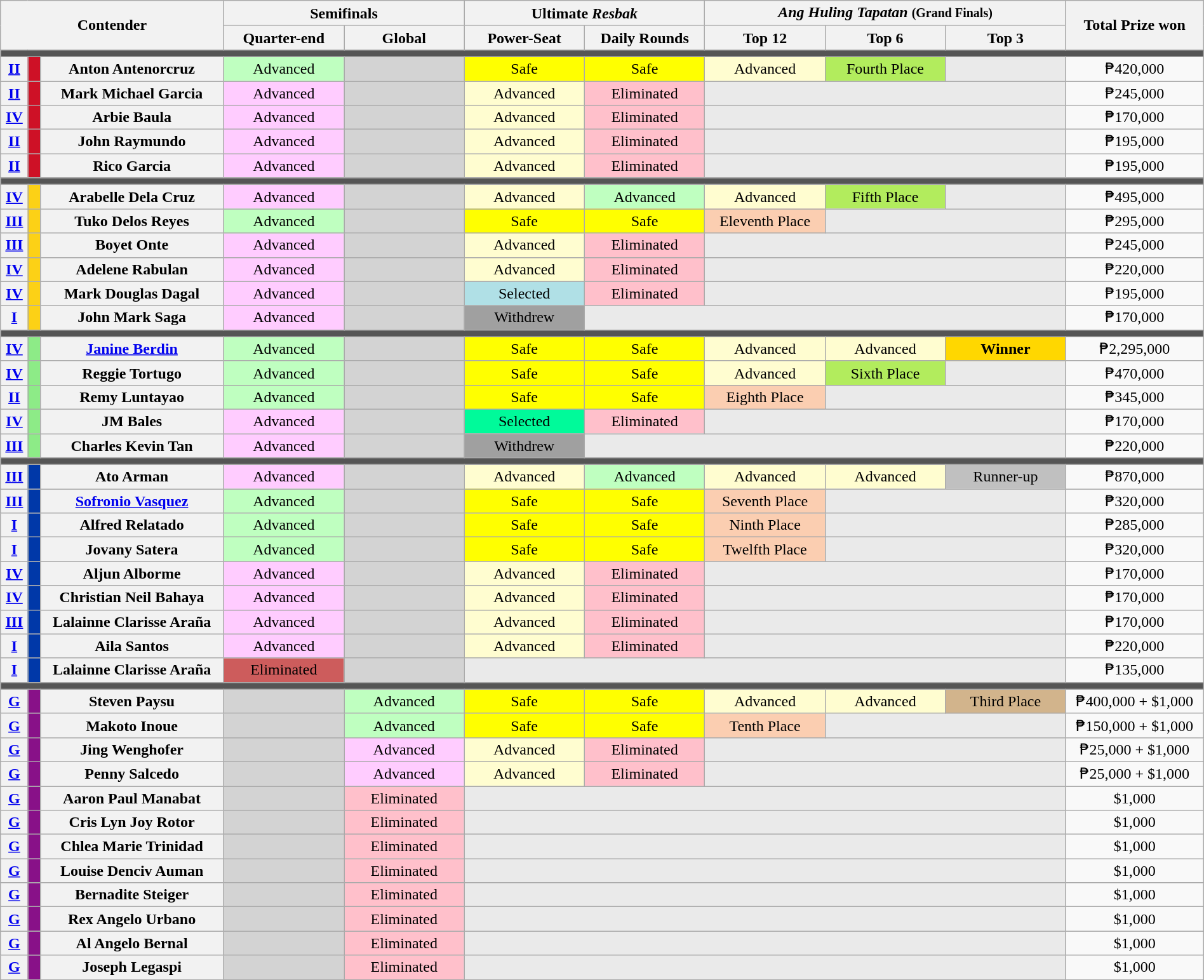<table class="wikitable" style="width:100%;text-align:center;line-height:18px;">
<tr>
<th colspan="3" rowspan="2">Contender</th>
<th colspan="2">Semifinals</th>
<th colspan="2">Ultimate <em>Resbak</em></th>
<th colspan="3"><em>Ang Huling Tapatan</em> <small>(Grand Finals)</small></th>
<th rowspan="2">Total Prize won</th>
</tr>
<tr>
<th width="10%">Quarter-end</th>
<th width="10%">Global</th>
<th width="10%">Power-Seat</th>
<th width="10%">Daily Rounds</th>
<th width="10%">Top 12</th>
<th width="10%">Top 6</th>
<th width="10%">Top 3</th>
</tr>
<tr>
<th colspan="11" style="background-color:#555;"></th>
</tr>
<tr>
<th><a href='#'>II</a></th>
<th style="background:#CE1126" width="1%"></th>
<th>Anton Antenorcruz</th>
<td style="background:#BFFFC0">Advanced</td>
<td style="background:lightgray"></td>
<td style="background:yellow">Safe</td>
<td style="background:yellow">Safe</td>
<td style="background:#FFFDD0">Advanced</td>
<td style="background:#B2EC5D">Fourth Place</td>
<td style="background:#eaeaea"></td>
<td>₱420,000</td>
</tr>
<tr>
<th><a href='#'>II</a></th>
<th style="background:#CE1126"></th>
<th>Mark Michael Garcia</th>
<td style="background:#ffccff">Advanced</td>
<td style="background:lightgray"></td>
<td style="background:#FFFDD0">Advanced</td>
<td style="background:pink">Eliminated</td>
<td colspan="3" style="background:#eaeaea"></td>
<td>₱245,000</td>
</tr>
<tr>
<th><a href='#'>IV</a></th>
<th style="background:#CE1126"></th>
<th>Arbie Baula</th>
<td style="background:#ffccff">Advanced</td>
<td style="background:lightgray"></td>
<td style="background:#FFFDD0">Advanced</td>
<td style="background:pink">Eliminated</td>
<td colspan="3" style="background:#eaeaea"></td>
<td>₱170,000</td>
</tr>
<tr>
<th><a href='#'>II</a></th>
<th style="background:#CE1126"></th>
<th>John Raymundo</th>
<td style="background:#ffccff">Advanced</td>
<td style="background:lightgray"></td>
<td style="background:#FFFDD0">Advanced</td>
<td style="background:pink">Eliminated</td>
<td colspan="3" style="background:#eaeaea"></td>
<td>₱195,000</td>
</tr>
<tr>
<th><a href='#'>II</a></th>
<th style="background:#CE1126"></th>
<th>Rico Garcia</th>
<td style="background:#ffccff">Advanced</td>
<td style="background:lightgray"></td>
<td style="background:#FFFDD0">Advanced</td>
<td style="background:pink">Eliminated</td>
<td colspan="3" style="background:#eaeaea"></td>
<td>₱195,000</td>
</tr>
<tr>
<th colspan="11" style="background-color:#555;"></th>
</tr>
<tr>
<th><a href='#'>IV</a></th>
<th style="background:#FCD116"></th>
<th>Arabelle Dela Cruz</th>
<td style="background:#ffccff">Advanced</td>
<td style="background:lightgray"></td>
<td style="background:#FFFDD0">Advanced</td>
<td style="background:#BFFFC0">Advanced</td>
<td style="background:#FFFDD0">Advanced</td>
<td style="background:#B2EC5D">Fifth Place</td>
<td style="background:#eaeaea"></td>
<td>₱495,000</td>
</tr>
<tr>
<th><a href='#'>III</a></th>
<th style="background:#FCD116"></th>
<th>Tuko Delos Reyes</th>
<td style="background:#BFFFC0">Advanced</td>
<td style="background:lightgray"></td>
<td style="background:yellow">Safe</td>
<td style="background:yellow">Safe</td>
<td style="background:#FBCEB1">Eleventh Place</td>
<td colspan="2" style="background:#eaeaea"></td>
<td>₱295,000</td>
</tr>
<tr>
<th><a href='#'>III</a></th>
<th style="background:#FCD116"></th>
<th>Boyet Onte</th>
<td style="background:#ffccff">Advanced</td>
<td style="background:lightgray"></td>
<td style="background:#FFFDD0">Advanced</td>
<td style="background:pink">Eliminated</td>
<td colspan="3" style="background:#eaeaea"></td>
<td>₱245,000</td>
</tr>
<tr>
<th><a href='#'>IV</a></th>
<th style="background:#FCD116"></th>
<th>Adelene Rabulan</th>
<td style="background:#ffccff">Advanced</td>
<td style="background:lightgray"></td>
<td style="background:#FFFDD0">Advanced</td>
<td style="background:pink">Eliminated</td>
<td colspan="3" style="background:#eaeaea"></td>
<td>₱220,000</td>
</tr>
<tr>
<th><a href='#'>IV</a></th>
<th style="background:#FCD116"></th>
<th>Mark Douglas Dagal</th>
<td style="background:#ffccff">Advanced</td>
<td style="background:lightgray"></td>
<td style="background:#B0E0E6">Selected</td>
<td style="background:pink">Eliminated</td>
<td colspan="3" style="background:#eaeaea"></td>
<td>₱195,000</td>
</tr>
<tr>
<th><a href='#'>I</a></th>
<th style="background:#FCD116"></th>
<th>John Mark Saga</th>
<td style="background:#ffccff">Advanced</td>
<td style="background:lightgray"></td>
<td style="background:#a0a0a0">Withdrew</td>
<td colspan="4" style="background:#eaeaea"></td>
<td>₱170,000</td>
</tr>
<tr>
<th colspan="11" style="background-color:#555;"></th>
</tr>
<tr>
<th><a href='#'>IV</a></th>
<th style="background:#8deb87"></th>
<th><a href='#'>Janine Berdin</a></th>
<td style="background:#BFFFC0">Advanced</td>
<td style="background:lightgray"></td>
<td style="background:yellow">Safe</td>
<td style="background:yellow">Safe</td>
<td style="background:#FFFDD0">Advanced</td>
<td style="background:#FFFDD0">Advanced</td>
<td style="background:gold"><strong>Winner</strong></td>
<td>₱2,295,000</td>
</tr>
<tr>
<th><a href='#'>IV</a></th>
<th style="background:#8deb87"></th>
<th>Reggie Tortugo</th>
<td style="background:#BFFFC0">Advanced</td>
<td style="background:lightgray"></td>
<td style="background:yellow">Safe</td>
<td style="background:yellow">Safe</td>
<td style="background:#FFFDD0">Advanced</td>
<td style="background:#B2EC5D">Sixth Place</td>
<td style="background:#eaeaea"></td>
<td>₱470,000</td>
</tr>
<tr>
<th><a href='#'>II</a></th>
<th style="background:#8deb87"></th>
<th>Remy Luntayao</th>
<td style="background:#BFFFC0">Advanced</td>
<td style="background:lightgray"></td>
<td style="background:yellow">Safe</td>
<td style="background:yellow">Safe</td>
<td style="background:#FBCEB1">Eighth Place</td>
<td colspan="2" style="background:#eaeaea"></td>
<td>₱345,000</td>
</tr>
<tr>
<th><a href='#'>IV</a></th>
<th style="background:#8deb87"></th>
<th>JM Bales</th>
<td style="background:#ffccff">Advanced</td>
<td style="background:lightgray"></td>
<td style="background:#00FA9A">Selected</td>
<td style="background:pink">Eliminated</td>
<td colspan="3" style="background:#eaeaea"></td>
<td>₱170,000</td>
</tr>
<tr>
<th><a href='#'>III</a></th>
<th style="background:#8deb87"></th>
<th>Charles Kevin Tan</th>
<td style="background:#ffccff">Advanced</td>
<td style="background:lightgray"></td>
<td style="background:#a0a0a0">Withdrew</td>
<td colspan="4" style="background:#eaeaea"></td>
<td>₱220,000</td>
</tr>
<tr>
<th colspan="11" style="background-color:#555;"></th>
</tr>
<tr>
<th><a href='#'>III</a></th>
<th style="background:#0038A8"></th>
<th>Ato Arman</th>
<td style="background:#ffccff">Advanced</td>
<td style="background:lightgray"></td>
<td style="background:#FFFDD0">Advanced</td>
<td style="background:#BFFFC0">Advanced</td>
<td style="background:#FFFDD0">Advanced</td>
<td style="background:#FFFDD0">Advanced</td>
<td style="background:silver">Runner-up</td>
<td>₱870,000</td>
</tr>
<tr>
<th><a href='#'>III</a></th>
<th style="background:#0038A8"></th>
<th><a href='#'>Sofronio Vasquez</a></th>
<td style="background:#BFFFC0">Advanced</td>
<td style="background:lightgray"></td>
<td style="background:yellow">Safe</td>
<td style="background:yellow">Safe</td>
<td style="background:#FBCEB1">Seventh Place</td>
<td colspan="2" style="background:#eaeaea"></td>
<td>₱320,000</td>
</tr>
<tr>
<th><a href='#'>I</a></th>
<th style="background:#0038A8"></th>
<th>Alfred Relatado</th>
<td style="background:#BFFFC0">Advanced</td>
<td style="background:lightgray"></td>
<td style="background:yellow">Safe</td>
<td style="background:yellow">Safe</td>
<td style="background:#FBCEB1">Ninth Place</td>
<td colspan="2" style="background:#eaeaea"></td>
<td>₱285,000</td>
</tr>
<tr>
<th><a href='#'>I</a></th>
<th style="background:#0038A8"></th>
<th>Jovany Satera</th>
<td style="background:#BFFFC0">Advanced</td>
<td style="background:lightgray"></td>
<td style="background:yellow">Safe</td>
<td style="background:yellow">Safe</td>
<td style="background:#FBCEB1">Twelfth Place</td>
<td colspan="2" style="background:#eaeaea"></td>
<td>₱320,000</td>
</tr>
<tr>
<th><a href='#'>IV</a></th>
<th style="background:#0038A8"></th>
<th>Aljun Alborme</th>
<td style="background:#ffccff">Advanced</td>
<td style="background:lightgray"></td>
<td style="background:#FFFDD0">Advanced</td>
<td style="background:pink">Eliminated</td>
<td colspan="3" style="background:#eaeaea"></td>
<td>₱170,000</td>
</tr>
<tr>
<th><a href='#'>IV</a></th>
<th style="background:#0038A8"></th>
<th>Christian Neil Bahaya</th>
<td style="background:#ffccff">Advanced</td>
<td style="background:lightgray"></td>
<td style="background:#FFFDD0">Advanced</td>
<td style="background:pink">Eliminated</td>
<td colspan="3" style="background:#eaeaea"></td>
<td>₱170,000</td>
</tr>
<tr>
<th><a href='#'>III</a></th>
<th style="background:#0038A8"></th>
<th>Lalainne Clarisse Araña</th>
<td style="background:#ffccff">Advanced</td>
<td style="background:lightgray"></td>
<td style="background:#FFFDD0">Advanced</td>
<td style="background:pink">Eliminated</td>
<td colspan="3" style="background:#eaeaea"></td>
<td>₱170,000</td>
</tr>
<tr>
<th><a href='#'>I</a></th>
<th style="background:#0038A8"></th>
<th>Aila Santos</th>
<td style="background:#ffccff">Advanced</td>
<td style="background:lightgray"></td>
<td style="background:#FFFDD0">Advanced</td>
<td style="background:pink">Eliminated</td>
<td colspan="3" style="background:#eaeaea"></td>
<td>₱220,000</td>
</tr>
<tr>
<th><a href='#'>I</a></th>
<th style="background:#0038A8"></th>
<th>Lalainne Clarisse Araña</th>
<td style="background:#CD5C5C">Eliminated</td>
<td style="background:lightgray"></td>
<td colspan="5" style="background:#eaeaea"></td>
<td>₱135,000</td>
</tr>
<tr>
<th colspan="11" style="background-color:#555;"></th>
</tr>
<tr>
<th><a href='#'>G</a></th>
<th style="background:#881188"></th>
<th>Steven Paysu</th>
<td style="background:lightgray"></td>
<td style="background:#BFFFC0">Advanced</td>
<td style="background:yellow">Safe</td>
<td style="background:yellow">Safe</td>
<td style="background:#FFFDD0">Advanced</td>
<td style="background:#FFFDD0">Advanced</td>
<td style="background:tan">Third Place</td>
<td>₱400,000 + $1,000</td>
</tr>
<tr>
<th><a href='#'>G</a></th>
<th style="background:#881188"></th>
<th>Makoto Inoue</th>
<td style="background:lightgray"></td>
<td style="background:#BFFFC0">Advanced</td>
<td style="background:yellow">Safe</td>
<td style="background:yellow">Safe</td>
<td style="background:#FBCEB1">Tenth Place</td>
<td colspan="2" style="background:#eaeaea"></td>
<td>₱150,000 + $1,000</td>
</tr>
<tr>
<th><a href='#'>G</a></th>
<th style="background:#881188"></th>
<th>Jing Wenghofer</th>
<td style="background:lightgray"></td>
<td style="background:#ffccff">Advanced</td>
<td style="background:#FFFDD0">Advanced</td>
<td style="background:pink">Eliminated</td>
<td colspan="3" style="background:#eaeaea"></td>
<td>₱25,000 + $1,000</td>
</tr>
<tr>
<th><a href='#'>G</a></th>
<th style="background:#881188"></th>
<th>Penny Salcedo</th>
<td style="background:lightgray"></td>
<td style="background:#ffccff">Advanced</td>
<td style="background:#FFFDD0">Advanced</td>
<td style="background:pink">Eliminated</td>
<td colspan="3" style="background:#eaeaea"></td>
<td>₱25,000 + $1,000</td>
</tr>
<tr>
<th><a href='#'>G</a></th>
<th style="background:#881188"></th>
<th>Aaron Paul Manabat</th>
<td style="background:lightgray"></td>
<td style="background:pink">Eliminated</td>
<td colspan="5" style="background:#eaeaea"></td>
<td>$1,000</td>
</tr>
<tr>
<th><a href='#'>G</a></th>
<th style="background:#881188"></th>
<th>Cris Lyn Joy Rotor</th>
<td style="background:lightgray"></td>
<td style="background:pink">Eliminated</td>
<td colspan="5" style="background:#eaeaea"></td>
<td>$1,000</td>
</tr>
<tr>
<th><a href='#'>G</a></th>
<th style="background:#881188"></th>
<th>Chlea Marie Trinidad</th>
<td style="background:lightgray"></td>
<td style="background:pink">Eliminated</td>
<td colspan="5" style="background:#eaeaea"></td>
<td>$1,000</td>
</tr>
<tr>
<th><a href='#'>G</a></th>
<th style="background:#881188"></th>
<th>Louise Denciv Auman</th>
<td style="background:lightgray"></td>
<td style="background:pink">Eliminated</td>
<td colspan="5" style="background:#eaeaea"></td>
<td>$1,000</td>
</tr>
<tr>
<th><a href='#'>G</a></th>
<th style="background:#881188"></th>
<th>Bernadite Steiger</th>
<td style="background:lightgray"></td>
<td style="background:pink">Eliminated</td>
<td colspan="5" style="background:#eaeaea"></td>
<td>$1,000</td>
</tr>
<tr>
<th><a href='#'>G</a></th>
<th style="background:#881188"></th>
<th>Rex Angelo Urbano</th>
<td style="background:lightgray"></td>
<td style="background:pink">Eliminated</td>
<td colspan="5" style="background:#eaeaea"></td>
<td>$1,000</td>
</tr>
<tr>
<th><a href='#'>G</a></th>
<th style="background:#881188"></th>
<th>Al Angelo Bernal</th>
<td style="background:lightgray"></td>
<td style="background:pink">Eliminated</td>
<td colspan="5" style="background:#eaeaea"></td>
<td>$1,000</td>
</tr>
<tr>
<th><a href='#'>G</a></th>
<th style="background:#881188"></th>
<th>Joseph Legaspi</th>
<td style="background:lightgray"></td>
<td style="background:pink">Eliminated</td>
<td colspan="5" style="background:#eaeaea"></td>
<td>$1,000</td>
</tr>
</table>
